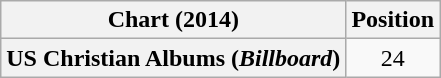<table class="wikitable plainrowheaders" style="text-align:center">
<tr>
<th>Chart (2014)</th>
<th>Position</th>
</tr>
<tr>
<th scope="row">US Christian Albums (<em>Billboard</em>)</th>
<td>24</td>
</tr>
</table>
